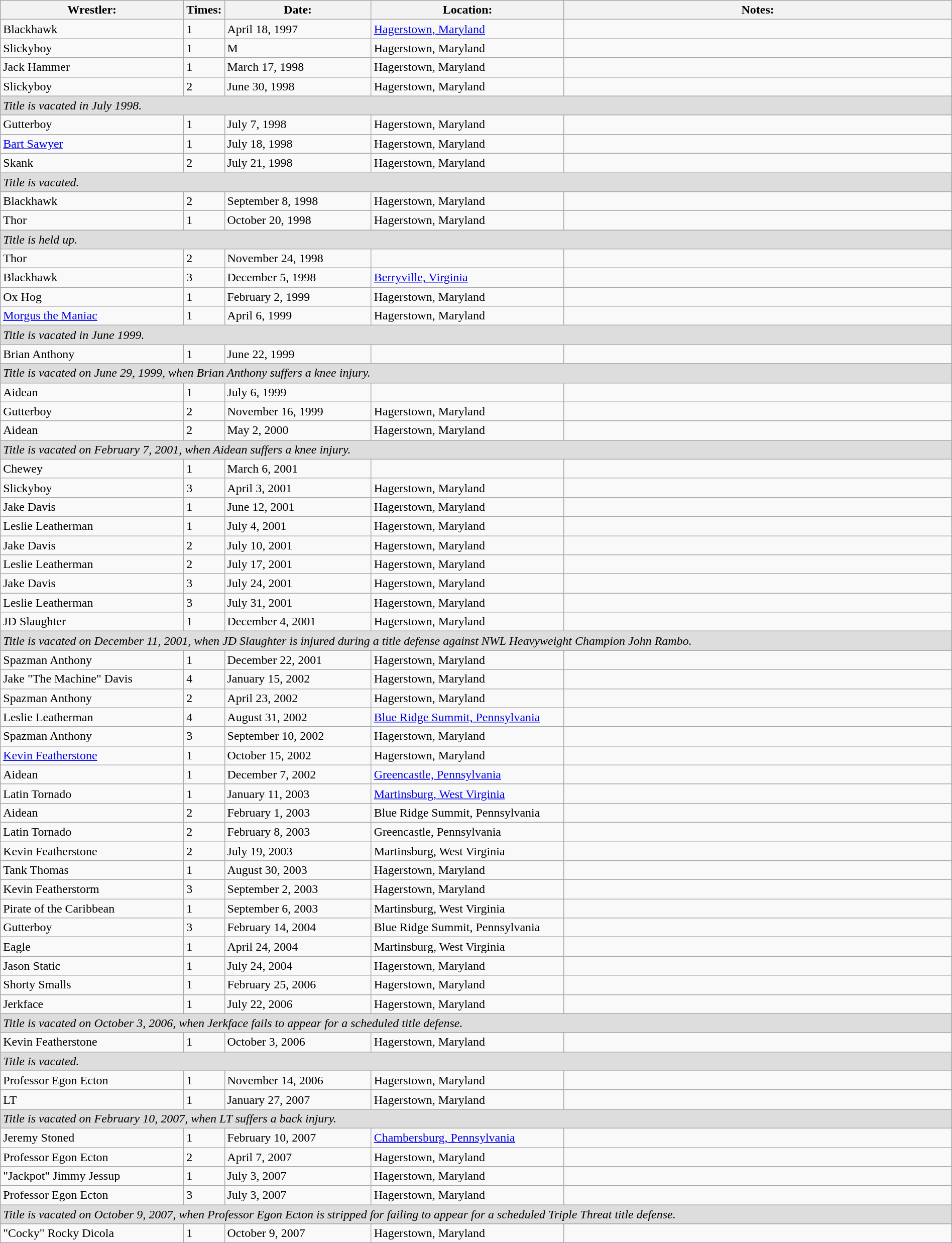<table class="wikitable" width=100%>
<tr>
<th width=20%>Wrestler:</th>
<th width=0%>Times:</th>
<th width=16%>Date:</th>
<th width=21%>Location:</th>
<th width=43%>Notes:</th>
</tr>
<tr>
<td>Blackhawk</td>
<td>1</td>
<td>April 18, 1997</td>
<td><a href='#'>Hagerstown, Maryland</a></td>
<td></td>
</tr>
<tr>
<td>Slickyboy</td>
<td>1</td>
<td>M</td>
<td>Hagerstown, Maryland</td>
<td></td>
</tr>
<tr>
<td>Jack Hammer</td>
<td>1</td>
<td>March 17, 1998</td>
<td>Hagerstown, Maryland</td>
<td></td>
</tr>
<tr>
<td>Slickyboy</td>
<td>2</td>
<td>June 30, 1998</td>
<td>Hagerstown, Maryland</td>
<td></td>
</tr>
<tr>
<td style="background: #dddddd;" colspan=5><em>Title is vacated in July 1998.</em></td>
</tr>
<tr>
<td>Gutterboy</td>
<td>1</td>
<td>July 7, 1998</td>
<td>Hagerstown, Maryland</td>
<td></td>
</tr>
<tr>
<td><a href='#'>Bart Sawyer</a></td>
<td>1</td>
<td>July 18, 1998</td>
<td>Hagerstown, Maryland</td>
<td></td>
</tr>
<tr>
<td>Skank</td>
<td>2</td>
<td>July 21, 1998</td>
<td>Hagerstown, Maryland</td>
<td></td>
</tr>
<tr>
<td style="background: #dddddd;" colspan=5><em>Title is vacated.</em></td>
</tr>
<tr>
<td>Blackhawk</td>
<td>2</td>
<td>September 8, 1998</td>
<td>Hagerstown, Maryland</td>
<td></td>
</tr>
<tr>
<td>Thor</td>
<td>1</td>
<td>October 20, 1998</td>
<td>Hagerstown, Maryland</td>
<td></td>
</tr>
<tr>
<td style="background: #dddddd;" colspan=5><em>Title is held up.</em></td>
</tr>
<tr>
<td>Thor</td>
<td>2</td>
<td>November 24, 1998</td>
<td></td>
<td></td>
</tr>
<tr>
<td>Blackhawk</td>
<td>3</td>
<td>December 5, 1998</td>
<td><a href='#'>Berryville, Virginia</a></td>
<td></td>
</tr>
<tr>
<td>Ox Hog</td>
<td>1</td>
<td>February 2, 1999</td>
<td>Hagerstown, Maryland</td>
<td></td>
</tr>
<tr>
<td><a href='#'>Morgus the Maniac</a></td>
<td>1</td>
<td>April 6, 1999</td>
<td>Hagerstown, Maryland</td>
<td></td>
</tr>
<tr>
<td style="background: #dddddd;" colspan=5><em>Title is vacated in June 1999.</em></td>
</tr>
<tr>
<td>Brian Anthony</td>
<td>1</td>
<td>June 22, 1999</td>
<td></td>
<td></td>
</tr>
<tr>
<td style="background: #dddddd;" colspan=5><em>Title is vacated on June 29, 1999, when Brian Anthony suffers a knee injury.</em></td>
</tr>
<tr>
<td>Aidean</td>
<td>1</td>
<td>July 6, 1999</td>
<td></td>
<td></td>
</tr>
<tr>
<td>Gutterboy</td>
<td>2</td>
<td>November 16, 1999</td>
<td>Hagerstown, Maryland</td>
<td></td>
</tr>
<tr>
<td>Aidean</td>
<td>2</td>
<td>May 2, 2000</td>
<td>Hagerstown, Maryland</td>
<td></td>
</tr>
<tr>
<td style="background: #dddddd;" colspan=5><em>Title is vacated on February 7, 2001, when Aidean suffers a knee injury.</em></td>
</tr>
<tr>
<td>Chewey</td>
<td>1</td>
<td>March 6, 2001</td>
<td></td>
<td></td>
</tr>
<tr>
<td>Slickyboy</td>
<td>3</td>
<td>April 3, 2001</td>
<td>Hagerstown, Maryland</td>
<td></td>
</tr>
<tr>
<td>Jake Davis</td>
<td>1</td>
<td>June 12, 2001</td>
<td>Hagerstown, Maryland</td>
<td></td>
</tr>
<tr>
<td>Leslie Leatherman</td>
<td>1</td>
<td>July 4, 2001</td>
<td>Hagerstown, Maryland</td>
<td></td>
</tr>
<tr>
<td>Jake Davis</td>
<td>2</td>
<td>July 10, 2001</td>
<td>Hagerstown, Maryland</td>
<td></td>
</tr>
<tr>
<td>Leslie Leatherman</td>
<td>2</td>
<td>July 17, 2001</td>
<td>Hagerstown, Maryland</td>
<td></td>
</tr>
<tr>
<td>Jake Davis</td>
<td>3</td>
<td>July 24, 2001</td>
<td>Hagerstown, Maryland</td>
<td></td>
</tr>
<tr>
<td>Leslie Leatherman</td>
<td>3</td>
<td>July 31, 2001</td>
<td>Hagerstown, Maryland</td>
<td></td>
</tr>
<tr>
<td>JD Slaughter</td>
<td>1</td>
<td>December 4, 2001</td>
<td>Hagerstown, Maryland</td>
<td></td>
</tr>
<tr>
<td style="background: #dddddd;" colspan=5><em>Title is vacated on December 11, 2001, when JD Slaughter is injured during a title defense against NWL Heavyweight Champion John Rambo.</em></td>
</tr>
<tr>
<td>Spazman Anthony</td>
<td>1</td>
<td>December 22, 2001</td>
<td>Hagerstown, Maryland</td>
<td></td>
</tr>
<tr>
<td>Jake "The Machine" Davis</td>
<td>4</td>
<td>January 15, 2002</td>
<td>Hagerstown, Maryland</td>
<td></td>
</tr>
<tr>
<td>Spazman Anthony</td>
<td>2</td>
<td>April 23, 2002</td>
<td>Hagerstown, Maryland</td>
<td></td>
</tr>
<tr>
<td>Leslie Leatherman</td>
<td>4</td>
<td>August 31, 2002</td>
<td><a href='#'>Blue Ridge Summit, Pennsylvania</a></td>
<td></td>
</tr>
<tr>
<td>Spazman Anthony</td>
<td>3</td>
<td>September 10, 2002</td>
<td>Hagerstown, Maryland</td>
<td></td>
</tr>
<tr>
<td><a href='#'>Kevin Featherstone</a></td>
<td>1</td>
<td>October 15, 2002</td>
<td>Hagerstown, Maryland</td>
<td></td>
</tr>
<tr>
<td>Aidean</td>
<td>1</td>
<td>December 7, 2002</td>
<td><a href='#'>Greencastle, Pennsylvania</a></td>
<td></td>
</tr>
<tr>
<td>Latin Tornado</td>
<td>1</td>
<td>January 11, 2003</td>
<td><a href='#'>Martinsburg, West Virginia</a></td>
<td></td>
</tr>
<tr>
<td>Aidean</td>
<td>2</td>
<td>February 1, 2003</td>
<td>Blue Ridge Summit, Pennsylvania</td>
<td></td>
</tr>
<tr>
<td>Latin Tornado</td>
<td>2</td>
<td>February 8, 2003</td>
<td>Greencastle, Pennsylvania</td>
<td></td>
</tr>
<tr>
<td>Kevin Featherstone</td>
<td>2</td>
<td>July 19, 2003</td>
<td>Martinsburg, West Virginia</td>
<td></td>
</tr>
<tr>
<td>Tank Thomas</td>
<td>1</td>
<td>August 30, 2003</td>
<td>Hagerstown, Maryland</td>
<td></td>
</tr>
<tr>
<td>Kevin Featherstorm</td>
<td>3</td>
<td>September 2, 2003</td>
<td>Hagerstown, Maryland</td>
<td></td>
</tr>
<tr>
<td>Pirate of the Caribbean</td>
<td>1</td>
<td>September 6, 2003</td>
<td>Martinsburg, West Virginia</td>
<td></td>
</tr>
<tr>
<td>Gutterboy</td>
<td>3</td>
<td>February 14, 2004</td>
<td>Blue Ridge Summit, Pennsylvania</td>
<td></td>
</tr>
<tr>
<td>Eagle</td>
<td>1</td>
<td>April 24, 2004</td>
<td>Martinsburg, West Virginia</td>
<td></td>
</tr>
<tr>
<td>Jason Static</td>
<td>1</td>
<td>July 24, 2004</td>
<td>Hagerstown, Maryland</td>
<td></td>
</tr>
<tr>
<td>Shorty Smalls</td>
<td>1</td>
<td>February 25, 2006</td>
<td>Hagerstown, Maryland</td>
<td></td>
</tr>
<tr>
<td>Jerkface</td>
<td>1</td>
<td>July 22, 2006</td>
<td>Hagerstown, Maryland</td>
<td></td>
</tr>
<tr>
<td style="background: #dddddd;" colspan=5><em>Title is vacated on October 3, 2006, when Jerkface fails to appear for a scheduled title defense.</em></td>
</tr>
<tr>
<td>Kevin Featherstone</td>
<td>1</td>
<td>October 3, 2006</td>
<td>Hagerstown, Maryland</td>
<td></td>
</tr>
<tr>
<td style="background: #dddddd;" colspan=5><em>Title is vacated.</em></td>
</tr>
<tr>
<td>Professor Egon Ecton</td>
<td>1</td>
<td>November 14, 2006</td>
<td>Hagerstown, Maryland</td>
<td></td>
</tr>
<tr>
<td>LT</td>
<td>1</td>
<td>January 27, 2007</td>
<td>Hagerstown, Maryland</td>
<td></td>
</tr>
<tr>
<td style="background: #dddddd;" colspan=5><em>Title is vacated on February 10, 2007, when LT suffers a back injury.</em></td>
</tr>
<tr>
<td>Jeremy Stoned</td>
<td>1</td>
<td>February 10, 2007</td>
<td><a href='#'>Chambersburg, Pennsylvania</a></td>
<td></td>
</tr>
<tr>
<td>Professor Egon Ecton</td>
<td>2</td>
<td>April 7, 2007</td>
<td>Hagerstown, Maryland</td>
<td></td>
</tr>
<tr>
<td>"Jackpot" Jimmy Jessup</td>
<td>1</td>
<td>July 3, 2007</td>
<td>Hagerstown, Maryland</td>
<td></td>
</tr>
<tr>
<td>Professor Egon Ecton</td>
<td>3</td>
<td>July 3, 2007</td>
<td>Hagerstown, Maryland</td>
<td></td>
</tr>
<tr>
<td style="background: #dddddd;" colspan=5><em>Title is vacated on October 9, 2007, when Professor Egon Ecton is stripped for failing to appear for a scheduled Triple Threat title defense.</em></td>
</tr>
<tr>
<td>"Cocky" Rocky Dicola</td>
<td>1</td>
<td>October 9, 2007</td>
<td>Hagerstown, Maryland</td>
<td></td>
</tr>
</table>
